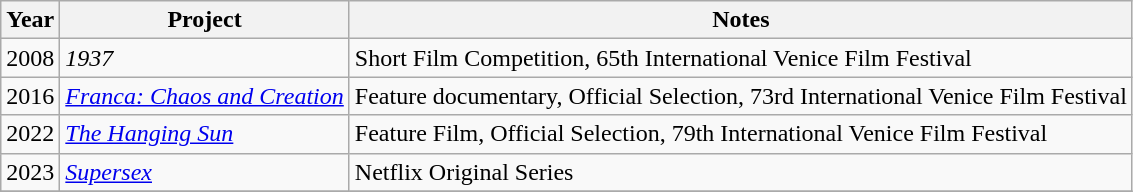<table class="wikitable">
<tr>
<th>Year</th>
<th>Project</th>
<th>Notes</th>
</tr>
<tr>
<td>2008</td>
<td><em>1937</em></td>
<td>Short Film Competition, 65th International Venice Film Festival</td>
</tr>
<tr>
<td>2016</td>
<td><em><a href='#'>Franca: Chaos and Creation</a></em></td>
<td>Feature documentary, Official Selection, 73rd International Venice Film Festival</td>
</tr>
<tr>
<td>2022</td>
<td><em><a href='#'>The Hanging Sun</a></em></td>
<td>Feature Film, Official Selection, 79th International Venice Film Festival</td>
</tr>
<tr>
<td>2023</td>
<td><em><a href='#'>Supersex</a></em></td>
<td>Netflix Original Series</td>
</tr>
<tr>
</tr>
</table>
